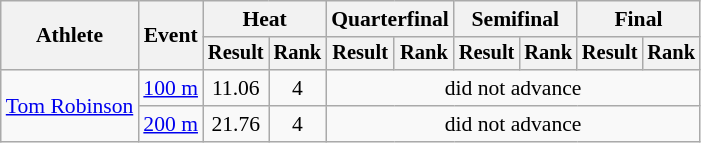<table class="wikitable" style="font-size:90%">
<tr>
<th rowspan="2">Athlete</th>
<th rowspan="2">Event</th>
<th colspan="2">Heat</th>
<th colspan="2">Quarterfinal</th>
<th colspan="2">Semifinal</th>
<th colspan="2">Final</th>
</tr>
<tr style="font-size:95%">
<th>Result</th>
<th>Rank</th>
<th>Result</th>
<th>Rank</th>
<th>Result</th>
<th>Rank</th>
<th>Result</th>
<th>Rank</th>
</tr>
<tr align=center>
<td align=left rowspan=2><a href='#'>Tom Robinson</a></td>
<td align=left><a href='#'>100 m</a></td>
<td>11.06</td>
<td>4</td>
<td colspan=6>did not advance</td>
</tr>
<tr align=center>
<td align=left><a href='#'>200 m</a></td>
<td>21.76</td>
<td>4</td>
<td colspan=6>did not advance</td>
</tr>
</table>
